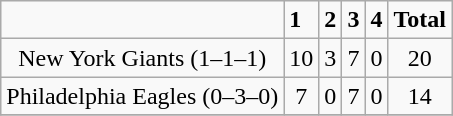<table class="wikitable">
<tr>
<td></td>
<td><strong>1</strong></td>
<td><strong>2</strong></td>
<td><strong>3</strong></td>
<td><strong>4</strong></td>
<td><strong>Total</strong></td>
</tr>
<tr align="center" bgcolor="">
<td>New York Giants (1–1–1)</td>
<td>10</td>
<td>3</td>
<td>7</td>
<td>0</td>
<td>20</td>
</tr>
<tr align="center" bgcolor="">
<td>Philadelphia Eagles (0–3–0)</td>
<td>7</td>
<td>0</td>
<td>7</td>
<td>0</td>
<td>14</td>
</tr>
<tr align="center" bgcolor="">
</tr>
</table>
